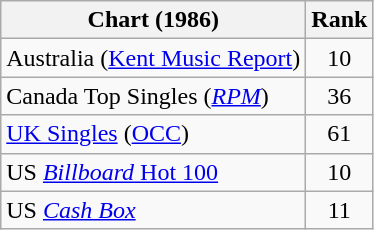<table class="wikitable sortable">
<tr>
<th>Chart (1986)</th>
<th>Rank</th>
</tr>
<tr>
<td>Australia (<a href='#'>Kent Music Report</a>)</td>
<td align="center">10</td>
</tr>
<tr>
<td>Canada Top Singles (<em><a href='#'>RPM</a></em>)</td>
<td align="center">36</td>
</tr>
<tr>
<td><a href='#'>UK Singles</a> (<a href='#'>OCC</a>)</td>
<td align="center">61</td>
</tr>
<tr>
<td>US <a href='#'><em>Billboard</em> Hot 100</a></td>
<td align="center">10</td>
</tr>
<tr>
<td>US <em><a href='#'>Cash Box</a></em></td>
<td align="center">11</td>
</tr>
</table>
